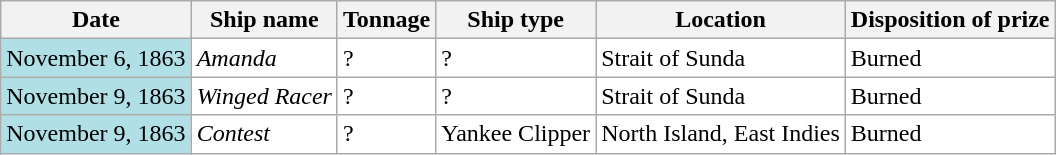<table class="wikitable" style="background:white; color:black">
<tr>
<th>Date</th>
<th>Ship name</th>
<th>Tonnage</th>
<th>Ship type</th>
<th>Location</th>
<th>Disposition of prize</th>
</tr>
<tr>
<td style="background:#B0E0E6;">November 6, 1863</td>
<td><em>Amanda</em></td>
<td>?</td>
<td>?</td>
<td>Strait of Sunda</td>
<td>Burned</td>
</tr>
<tr>
<td style="background:#B0E0E6;">November 9, 1863</td>
<td><em>Winged Racer</em></td>
<td>?</td>
<td>?</td>
<td>Strait of Sunda</td>
<td>Burned</td>
</tr>
<tr>
<td style="background:#B0E0E6;">November 9, 1863</td>
<td><em>Contest</em></td>
<td>?</td>
<td>Yankee Clipper</td>
<td>North Island, East Indies</td>
<td>Burned</td>
</tr>
</table>
